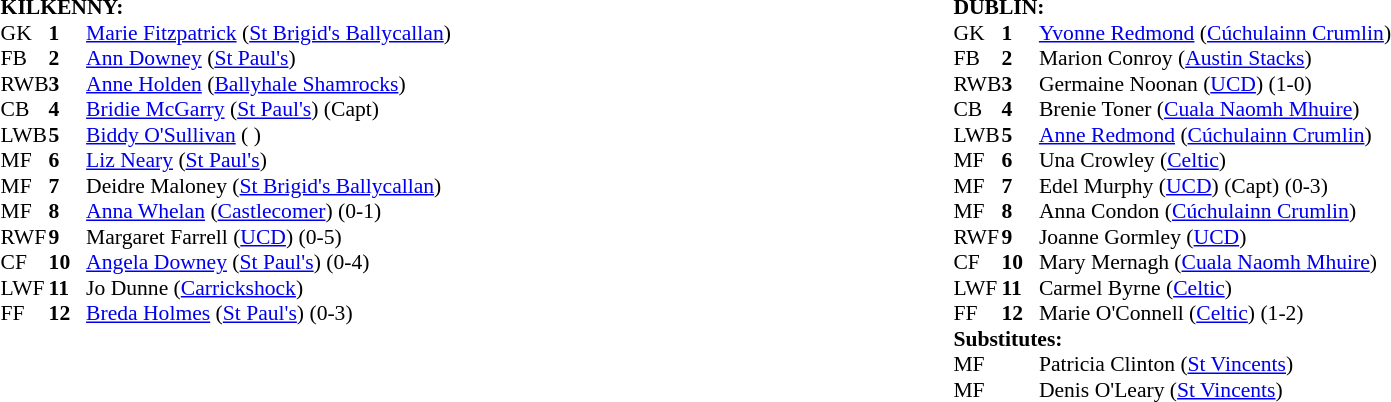<table width="100%">
<tr>
<td valign="top" width="50%"><br><table style="font-size: 90%" cellspacing="0" cellpadding="0" align=center>
<tr>
<td colspan="4"><strong>KILKENNY:</strong></td>
</tr>
<tr>
<th width="25"></th>
<th width="25"></th>
</tr>
<tr>
<td>GK</td>
<td><strong>1</strong></td>
<td><a href='#'>Marie Fitzpatrick</a> (<a href='#'>St Brigid's Ballycallan</a>)</td>
</tr>
<tr>
<td>FB</td>
<td><strong>2</strong></td>
<td><a href='#'>Ann Downey</a> (<a href='#'>St Paul's</a>)</td>
</tr>
<tr>
<td>RWB</td>
<td><strong>3</strong></td>
<td><a href='#'>Anne Holden</a> (<a href='#'>Ballyhale Shamrocks</a>)</td>
</tr>
<tr>
<td>CB</td>
<td><strong>4</strong></td>
<td><a href='#'>Bridie McGarry</a> (<a href='#'>St Paul's</a>) (Capt)</td>
</tr>
<tr>
<td>LWB</td>
<td><strong>5</strong></td>
<td><a href='#'>Biddy O'Sullivan</a> ( )</td>
</tr>
<tr>
<td>MF</td>
<td><strong>6</strong></td>
<td><a href='#'>Liz Neary</a> (<a href='#'>St Paul's</a>)</td>
</tr>
<tr>
<td>MF</td>
<td><strong>7</strong></td>
<td>Deidre Maloney (<a href='#'>St Brigid's Ballycallan</a>)</td>
</tr>
<tr>
<td>MF</td>
<td><strong>8</strong></td>
<td><a href='#'>Anna Whelan</a> (<a href='#'>Castlecomer</a>) (0-1)</td>
</tr>
<tr>
<td>RWF</td>
<td><strong>9</strong></td>
<td>Margaret Farrell (<a href='#'>UCD</a>) (0-5)</td>
</tr>
<tr>
<td>CF</td>
<td><strong>10</strong></td>
<td><a href='#'>Angela Downey</a> (<a href='#'>St Paul's</a>) (0-4)</td>
</tr>
<tr>
<td>LWF</td>
<td><strong>11</strong></td>
<td>Jo Dunne (<a href='#'>Carrickshock</a>)</td>
</tr>
<tr>
<td>FF</td>
<td><strong>12</strong></td>
<td><a href='#'>Breda Holmes</a> (<a href='#'>St Paul's</a>)  (0-3)</td>
</tr>
<tr>
</tr>
</table>
</td>
<td valign="top" width="50%"><br><table style="font-size: 90%" cellspacing="0" cellpadding="0" align=center>
<tr>
<td colspan="4"><strong>DUBLIN:</strong></td>
</tr>
<tr>
<th width="25"></th>
<th width="25"></th>
</tr>
<tr>
<td>GK</td>
<td><strong>1</strong></td>
<td><a href='#'>Yvonne Redmond</a> (<a href='#'>Cúchulainn Crumlin</a>)</td>
</tr>
<tr>
<td>FB</td>
<td><strong>2</strong></td>
<td>Marion Conroy (<a href='#'>Austin Stacks</a>)</td>
</tr>
<tr>
<td>RWB</td>
<td><strong>3</strong></td>
<td>Germaine Noonan (<a href='#'>UCD</a>) (1-0)</td>
</tr>
<tr>
<td>CB</td>
<td><strong>4</strong></td>
<td>Brenie Toner (<a href='#'>Cuala Naomh Mhuire</a>)</td>
</tr>
<tr>
<td>LWB</td>
<td><strong>5</strong></td>
<td><a href='#'>Anne Redmond</a> (<a href='#'>Cúchulainn Crumlin</a>)</td>
</tr>
<tr>
<td>MF</td>
<td><strong>6</strong></td>
<td>Una Crowley (<a href='#'>Celtic</a>)</td>
</tr>
<tr>
<td>MF</td>
<td><strong>7</strong></td>
<td>Edel Murphy (<a href='#'>UCD</a>) (Capt) (0-3)</td>
</tr>
<tr>
<td>MF</td>
<td><strong>8</strong></td>
<td>Anna Condon (<a href='#'>Cúchulainn Crumlin</a>)</td>
</tr>
<tr>
<td>RWF</td>
<td><strong>9</strong></td>
<td>Joanne Gormley (<a href='#'>UCD</a>)</td>
</tr>
<tr>
<td>CF</td>
<td><strong>10</strong></td>
<td>Mary Mernagh (<a href='#'>Cuala Naomh Mhuire</a>)</td>
</tr>
<tr>
<td>LWF</td>
<td><strong>11</strong></td>
<td>Carmel Byrne (<a href='#'>Celtic</a>)</td>
</tr>
<tr>
<td>FF</td>
<td><strong>12</strong></td>
<td>Marie O'Connell (<a href='#'>Celtic</a>) (1-2)</td>
</tr>
<tr>
<td colspan=4><strong>Substitutes:</strong></td>
</tr>
<tr>
<td>MF</td>
<td></td>
<td>Patricia Clinton (<a href='#'>St Vincents</a>) </td>
</tr>
<tr>
<td>MF</td>
<td></td>
<td>Denis O'Leary (<a href='#'>St Vincents</a>) </td>
</tr>
<tr>
</tr>
</table>
</td>
</tr>
</table>
